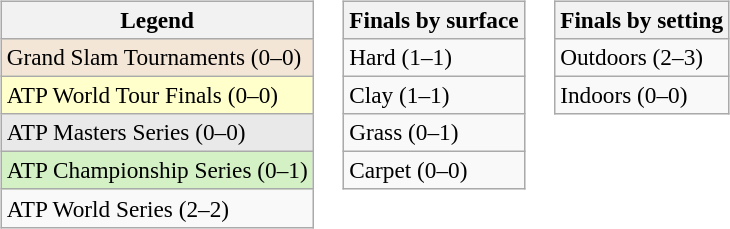<table>
<tr valign=top>
<td><br><table class=wikitable style=font-size:97%>
<tr>
<th>Legend</th>
</tr>
<tr style="background:#f3e6d7;">
<td>Grand Slam Tournaments (0–0)</td>
</tr>
<tr style="background:#ffc;">
<td>ATP World Tour Finals (0–0)</td>
</tr>
<tr style="background:#e9e9e9;">
<td>ATP Masters Series (0–0)</td>
</tr>
<tr style="background:#d4f1c5;">
<td>ATP Championship Series (0–1)</td>
</tr>
<tr>
<td>ATP World Series (2–2)</td>
</tr>
</table>
</td>
<td><br><table class=wikitable style=font-size:97%>
<tr>
<th>Finals by surface</th>
</tr>
<tr>
<td>Hard (1–1)</td>
</tr>
<tr>
<td>Clay (1–1)</td>
</tr>
<tr>
<td>Grass (0–1)</td>
</tr>
<tr>
<td>Carpet (0–0)</td>
</tr>
</table>
</td>
<td><br><table class=wikitable style=font-size:97%>
<tr>
<th>Finals by setting</th>
</tr>
<tr>
<td>Outdoors (2–3)</td>
</tr>
<tr>
<td>Indoors (0–0)</td>
</tr>
</table>
</td>
</tr>
</table>
